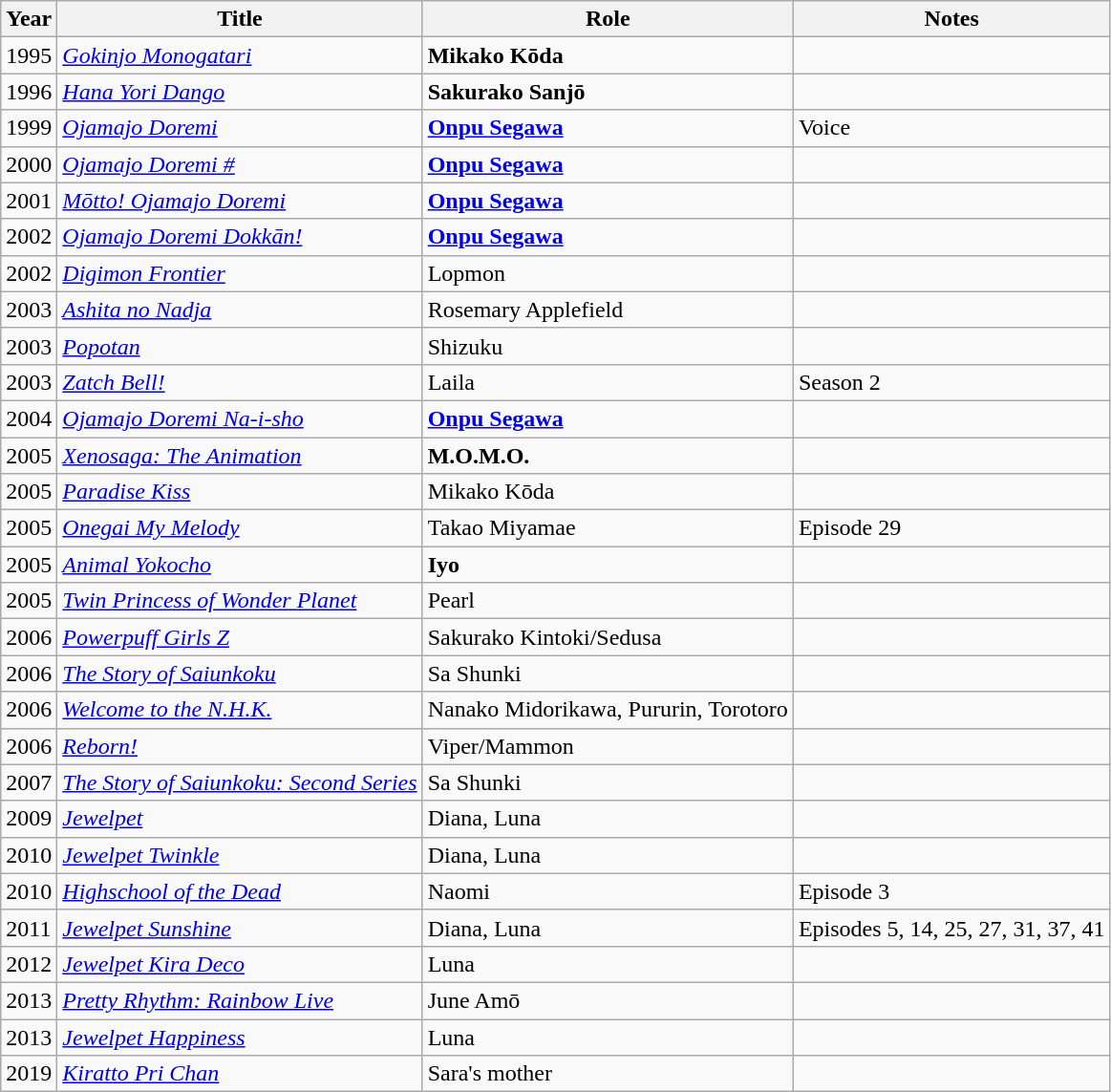<table class="wikitable sortable">
<tr>
<th>Year</th>
<th>Title</th>
<th>Role</th>
<th class="unsortable">Notes</th>
</tr>
<tr>
<td>1995</td>
<td><em><a href='#'>Gokinjo Monogatari</a></em></td>
<td><strong>Mikako Kōda</strong></td>
<td></td>
</tr>
<tr>
<td>1996</td>
<td><em><a href='#'>Hana Yori Dango</a></em></td>
<td><strong>Sakurako Sanjō</strong></td>
<td></td>
</tr>
<tr>
<td>1999</td>
<td><em><a href='#'>Ojamajo Doremi</a></em></td>
<td><strong><a href='#'>Onpu Segawa</a></strong></td>
<td>Voice</td>
</tr>
<tr>
<td>2000</td>
<td><em><a href='#'>Ojamajo Doremi #</a></em></td>
<td><strong><a href='#'>Onpu Segawa</a></strong></td>
<td></td>
</tr>
<tr>
<td>2001</td>
<td><em><a href='#'>Mōtto! Ojamajo Doremi</a></em></td>
<td><strong><a href='#'>Onpu Segawa</a></strong></td>
<td></td>
</tr>
<tr>
<td>2002</td>
<td><em><a href='#'>Ojamajo Doremi Dokkān!</a></em></td>
<td><strong><a href='#'>Onpu Segawa</a></strong></td>
<td></td>
</tr>
<tr>
<td>2002</td>
<td><em><a href='#'>Digimon Frontier</a></em></td>
<td>Lopmon</td>
<td></td>
</tr>
<tr>
<td>2003</td>
<td><em><a href='#'>Ashita no Nadja</a></em></td>
<td>Rosemary Applefield</td>
<td></td>
</tr>
<tr>
<td>2003</td>
<td><em><a href='#'>Popotan</a></em></td>
<td>Shizuku</td>
<td></td>
</tr>
<tr>
<td>2003</td>
<td><em><a href='#'>Zatch Bell!</a></em></td>
<td>Laila</td>
<td>Season 2</td>
</tr>
<tr>
<td>2004</td>
<td><em><a href='#'>Ojamajo Doremi Na-i-sho</a></em></td>
<td><strong><a href='#'>Onpu Segawa</a></strong></td>
<td></td>
</tr>
<tr>
<td>2005</td>
<td><em><a href='#'>Xenosaga: The Animation</a></em></td>
<td><strong>M.O.M.O.</strong></td>
<td></td>
</tr>
<tr>
<td>2005</td>
<td><em><a href='#'>Paradise Kiss</a></em></td>
<td>Mikako Kōda</td>
<td></td>
</tr>
<tr>
<td>2005</td>
<td><em><a href='#'>Onegai My Melody</a></em></td>
<td>Takao Miyamae</td>
<td>Episode 29</td>
</tr>
<tr>
<td>2005</td>
<td><em><a href='#'>Animal Yokocho</a></em></td>
<td><strong>Iyo</strong></td>
<td></td>
</tr>
<tr>
<td>2005</td>
<td><em><a href='#'>Twin Princess of Wonder Planet</a></em></td>
<td>Pearl</td>
<td></td>
</tr>
<tr>
<td>2006</td>
<td><em><a href='#'>Powerpuff Girls Z</a></em></td>
<td>Sakurako Kintoki/Sedusa</td>
<td></td>
</tr>
<tr>
<td>2006</td>
<td><em><a href='#'>The Story of Saiunkoku</a></em></td>
<td>Sa Shunki</td>
<td></td>
</tr>
<tr>
<td>2006</td>
<td><em><a href='#'>Welcome to the N.H.K.</a></em></td>
<td>Nanako Midorikawa, Pururin, Torotoro</td>
<td></td>
</tr>
<tr>
<td>2006</td>
<td><em><a href='#'>Reborn!</a></em></td>
<td>Viper/Mammon</td>
<td></td>
</tr>
<tr>
<td>2007</td>
<td><em><a href='#'>The Story of Saiunkoku: Second Series</a></em></td>
<td>Sa Shunki</td>
<td></td>
</tr>
<tr>
<td>2009</td>
<td><em><a href='#'>Jewelpet</a></em></td>
<td>Diana, Luna</td>
<td></td>
</tr>
<tr>
<td>2010</td>
<td><em><a href='#'>Jewelpet Twinkle</a></em></td>
<td>Diana, Luna</td>
<td></td>
</tr>
<tr>
<td>2010</td>
<td><em><a href='#'>Highschool of the Dead</a></em></td>
<td>Naomi</td>
<td>Episode 3</td>
</tr>
<tr>
<td>2011</td>
<td><em><a href='#'>Jewelpet Sunshine</a></em></td>
<td>Diana, Luna</td>
<td>Episodes 5, 14, 25, 27, 31, 37, 41</td>
</tr>
<tr>
<td>2012</td>
<td><em><a href='#'>Jewelpet Kira Deco</a></em></td>
<td>Luna</td>
<td></td>
</tr>
<tr>
<td>2013</td>
<td><em><a href='#'>Pretty Rhythm: Rainbow Live</a></em></td>
<td>June Amō</td>
<td></td>
</tr>
<tr>
<td>2013</td>
<td><em><a href='#'>Jewelpet Happiness</a></em></td>
<td>Luna</td>
<td></td>
</tr>
<tr>
<td>2019</td>
<td><em><a href='#'>Kiratto Pri Chan</a></em></td>
<td>Sara's mother</td>
<td></td>
</tr>
</table>
